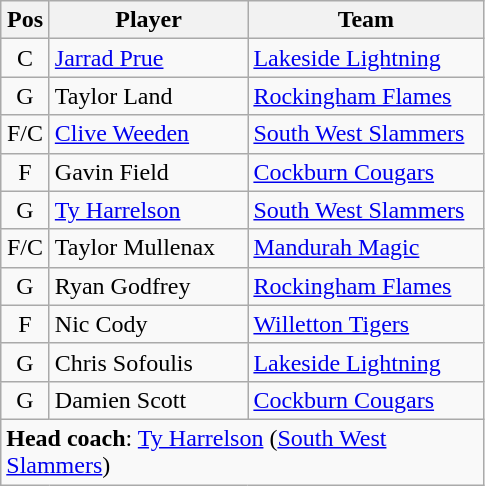<table class="wikitable" style="text-align:center">
<tr>
<th scope="col" width="25px">Pos</th>
<th scope="col" width="125px">Player</th>
<th scope="col" width="150px">Team</th>
</tr>
<tr>
<td>C</td>
<td style="text-align:left"><a href='#'>Jarrad Prue</a></td>
<td style="text-align:left"><a href='#'>Lakeside Lightning</a></td>
</tr>
<tr>
<td>G</td>
<td style="text-align:left">Taylor Land</td>
<td style="text-align:left"><a href='#'>Rockingham Flames</a></td>
</tr>
<tr>
<td>F/C</td>
<td style="text-align:left"><a href='#'>Clive Weeden</a></td>
<td style="text-align:left"><a href='#'>South West Slammers</a></td>
</tr>
<tr>
<td>F</td>
<td style="text-align:left">Gavin Field</td>
<td style="text-align:left"><a href='#'>Cockburn Cougars</a></td>
</tr>
<tr>
<td>G</td>
<td style="text-align:left"><a href='#'>Ty Harrelson</a></td>
<td style="text-align:left"><a href='#'>South West Slammers</a></td>
</tr>
<tr>
<td>F/C</td>
<td style="text-align:left">Taylor Mullenax</td>
<td style="text-align:left"><a href='#'>Mandurah Magic</a></td>
</tr>
<tr>
<td>G</td>
<td style="text-align:left">Ryan Godfrey</td>
<td style="text-align:left"><a href='#'>Rockingham Flames</a></td>
</tr>
<tr>
<td>F</td>
<td style="text-align:left">Nic Cody</td>
<td style="text-align:left"><a href='#'>Willetton Tigers</a></td>
</tr>
<tr>
<td>G</td>
<td style="text-align:left">Chris Sofoulis</td>
<td style="text-align:left"><a href='#'>Lakeside Lightning</a></td>
</tr>
<tr>
<td>G</td>
<td style="text-align:left">Damien Scott</td>
<td style="text-align:left"><a href='#'>Cockburn Cougars</a></td>
</tr>
<tr>
<td style="text-align:left" colspan="3"><strong>Head coach</strong>: <a href='#'>Ty Harrelson</a> (<a href='#'>South West Slammers</a>)</td>
</tr>
</table>
